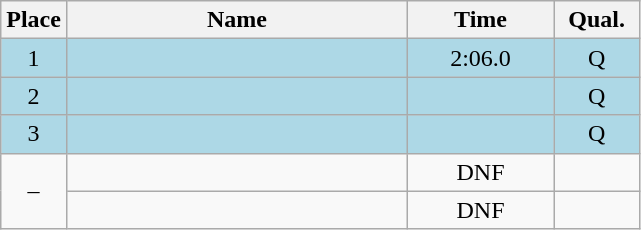<table class=wikitable style="text-align:center">
<tr>
<th width=20>Place</th>
<th width=220>Name</th>
<th width=90>Time</th>
<th width=50>Qual.</th>
</tr>
<tr bgcolor=lightblue>
<td>1</td>
<td align=left></td>
<td>2:06.0</td>
<td>Q</td>
</tr>
<tr bgcolor=lightblue>
<td>2</td>
<td align=left></td>
<td></td>
<td>Q</td>
</tr>
<tr bgcolor=lightblue>
<td>3</td>
<td align=left></td>
<td></td>
<td>Q</td>
</tr>
<tr>
<td rowspan=2>–</td>
<td align=left></td>
<td>DNF</td>
<td></td>
</tr>
<tr>
<td align=left></td>
<td>DNF</td>
<td></td>
</tr>
</table>
